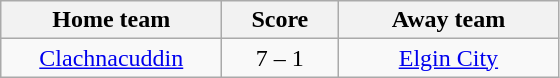<table class="wikitable" style="text-align: center">
<tr>
<th width=140>Home team</th>
<th width=70>Score</th>
<th width=140>Away team</th>
</tr>
<tr>
<td><a href='#'>Clachnacuddin</a></td>
<td>7 – 1</td>
<td><a href='#'>Elgin City</a></td>
</tr>
</table>
